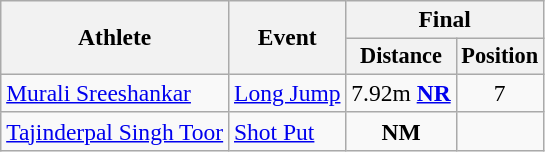<table class=wikitable style="font-size:98%">
<tr>
<th rowspan="2">Athlete</th>
<th rowspan="2">Event</th>
<th colspan="2">Final</th>
</tr>
<tr style="font-size:95%">
<th>Distance</th>
<th>Position</th>
</tr>
<tr style=text-align:center>
<td style=text-align:left><a href='#'>Murali Sreeshankar</a></td>
<td><a href='#'>Long Jump</a></td>
<td>7.92m <strong><a href='#'>NR</a></strong></td>
<td>7</td>
</tr>
<tr style=text-align:center>
<td style="text-align:left"><a href='#'>Tajinderpal Singh Toor</a></td>
<td style="text-align:left"><a href='#'>Shot Put</a></td>
<td><strong>NM</strong></td>
<td></td>
</tr>
</table>
